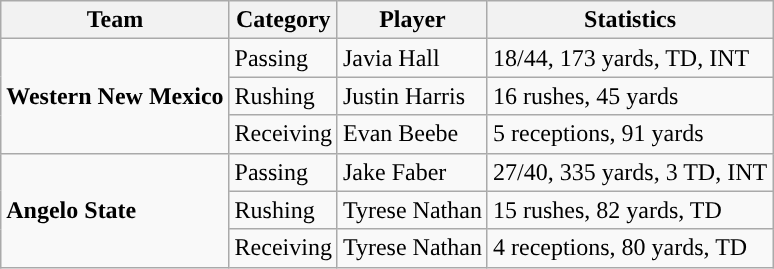<table class="wikitable" style="float: left;">
<tr>
<th>Team</th>
<th>Category</th>
<th>Player</th>
<th>Statistics</th>
</tr>
<tr>
<td rowspan=3><strong>Western New Mexico</strong></td>
<td>Passing</td>
<td>Javia Hall</td>
<td>18/44, 173 yards, TD, INT</td>
</tr>
<tr>
<td>Rushing</td>
<td>Justin Harris</td>
<td>16 rushes, 45 yards</td>
</tr>
<tr>
<td>Receiving</td>
<td>Evan Beebe</td>
<td>5 receptions, 91 yards</td>
</tr>
<tr>
<td rowspan=3><strong>Angelo State</strong></td>
<td>Passing</td>
<td>Jake Faber</td>
<td>27/40, 335 yards, 3 TD, INT</td>
</tr>
<tr>
<td>Rushing</td>
<td>Tyrese Nathan</td>
<td>15 rushes, 82 yards, TD</td>
</tr>
<tr>
<td>Receiving</td>
<td>Tyrese Nathan</td>
<td>4 receptions, 80 yards, TD</td>
</tr>
</table>
